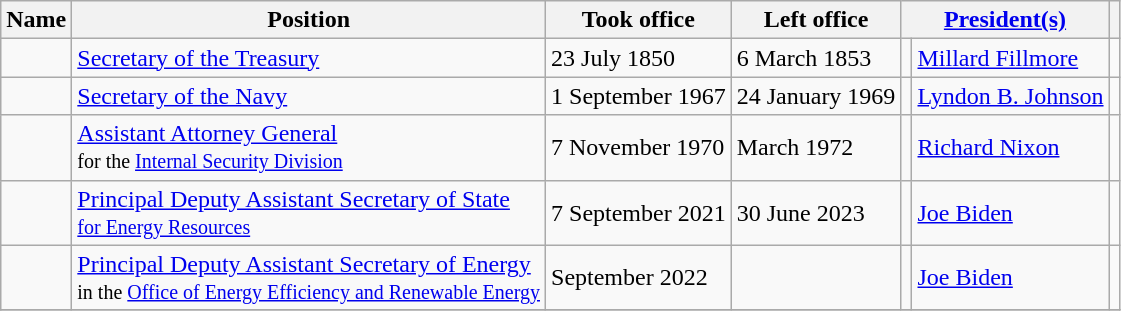<table class="wikitable">
<tr>
<th>Name</th>
<th>Position</th>
<th>Took office</th>
<th>Left office</th>
<th colspan="2"><a href='#'>President(s)</a></th>
<th class="unsortable"></th>
</tr>
<tr>
<td><em></em></td>
<td><a href='#'>Secretary of the Treasury</a></td>
<td>23 July 1850</td>
<td>6 March 1853</td>
<td></td>
<td><a href='#'>Millard Fillmore</a></td>
<td align=center></td>
</tr>
<tr>
<td></td>
<td><a href='#'>Secretary of the Navy</a></td>
<td>1 September 1967</td>
<td>24 January 1969</td>
<td></td>
<td><a href='#'>Lyndon B. Johnson</a></td>
<td align=center></td>
</tr>
<tr>
<td></td>
<td><a href='#'>Assistant Attorney General</a><br><small>for the <a href='#'>Internal Security Division</a></small></td>
<td>7 November 1970</td>
<td>March 1972</td>
<td></td>
<td><a href='#'>Richard Nixon</a></td>
<td align=center></td>
</tr>
<tr>
<td></td>
<td><a href='#'>Principal Deputy Assistant Secretary of State<br><small>for Energy Resources</small></a></td>
<td>7 September 2021</td>
<td>30 June 2023</td>
<td></td>
<td><a href='#'>Joe Biden</a></td>
<td align=center></td>
</tr>
<tr>
<td></td>
<td><a href='#'>Principal Deputy Assistant Secretary of Energy</a><br><small>in the <a href='#'>Office of Energy Efficiency and Renewable Energy</a></small></td>
<td>September 2022</td>
<td></td>
<td></td>
<td><a href='#'>Joe Biden</a></td>
<td align=center></td>
</tr>
<tr>
</tr>
</table>
